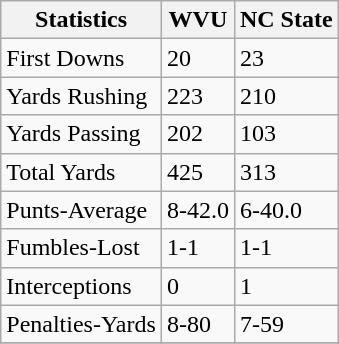<table class="wikitable">
<tr>
<th>Statistics</th>
<th>WVU</th>
<th>NC State</th>
</tr>
<tr>
<td>First Downs</td>
<td>20</td>
<td>23</td>
</tr>
<tr>
<td>Yards Rushing</td>
<td>223</td>
<td>210</td>
</tr>
<tr>
<td>Yards Passing</td>
<td>202</td>
<td>103</td>
</tr>
<tr>
<td>Total Yards</td>
<td>425</td>
<td>313</td>
</tr>
<tr>
<td>Punts-Average</td>
<td>8-42.0</td>
<td>6-40.0</td>
</tr>
<tr>
<td>Fumbles-Lost</td>
<td>1-1</td>
<td>1-1</td>
</tr>
<tr>
<td>Interceptions</td>
<td>0</td>
<td>1</td>
</tr>
<tr>
<td>Penalties-Yards</td>
<td>8-80</td>
<td>7-59</td>
</tr>
<tr>
</tr>
</table>
